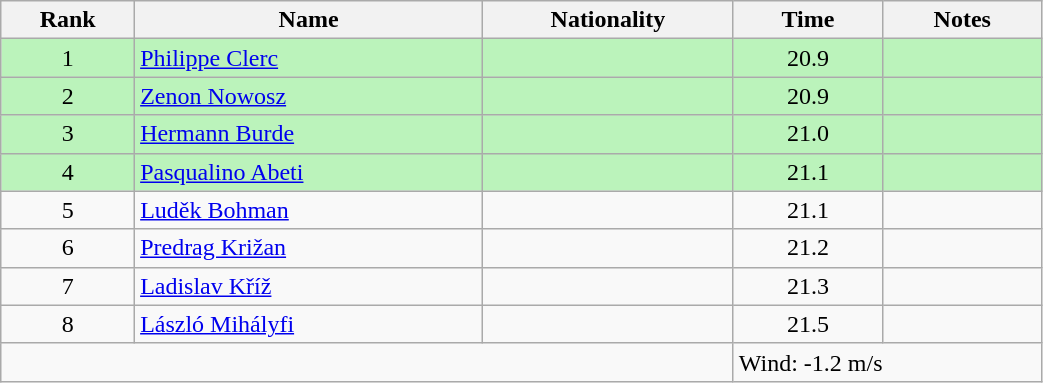<table class="wikitable sortable" style="text-align:center;width: 55%">
<tr>
<th>Rank</th>
<th>Name</th>
<th>Nationality</th>
<th>Time</th>
<th>Notes</th>
</tr>
<tr bgcolor=bbf3bb>
<td>1</td>
<td align=left><a href='#'>Philippe Clerc</a></td>
<td align=left></td>
<td>20.9</td>
<td></td>
</tr>
<tr bgcolor=bbf3bb>
<td>2</td>
<td align=left><a href='#'>Zenon Nowosz</a></td>
<td align=left></td>
<td>20.9</td>
<td></td>
</tr>
<tr bgcolor=bbf3bb>
<td>3</td>
<td align=left><a href='#'>Hermann Burde</a></td>
<td align=left></td>
<td>21.0</td>
<td></td>
</tr>
<tr bgcolor=bbf3bb>
<td>4</td>
<td align=left><a href='#'>Pasqualino Abeti</a></td>
<td align=left></td>
<td>21.1</td>
<td></td>
</tr>
<tr>
<td>5</td>
<td align=left><a href='#'>Luděk Bohman</a></td>
<td align=left></td>
<td>21.1</td>
<td></td>
</tr>
<tr>
<td>6</td>
<td align=left><a href='#'>Predrag Križan</a></td>
<td align=left></td>
<td>21.2</td>
<td></td>
</tr>
<tr>
<td>7</td>
<td align=left><a href='#'>Ladislav Kříž</a></td>
<td align=left></td>
<td>21.3</td>
<td></td>
</tr>
<tr>
<td>8</td>
<td align=left><a href='#'>László Mihályfi</a></td>
<td align=left></td>
<td>21.5</td>
<td></td>
</tr>
<tr class="sortbottom">
<td colspan="3"></td>
<td colspan="2" style="text-align:left;">Wind: -1.2 m/s</td>
</tr>
</table>
